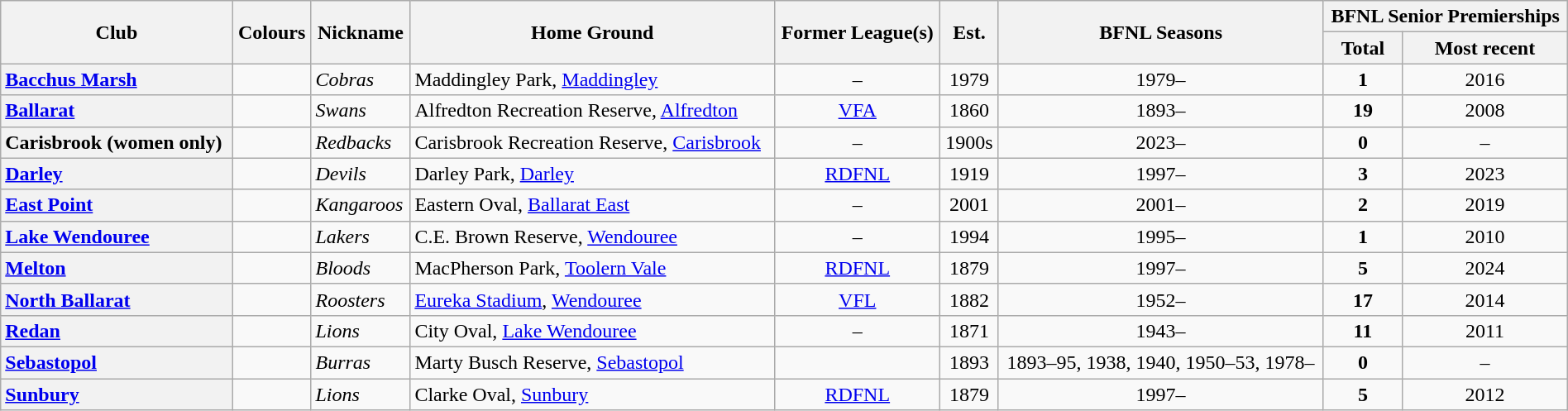<table class="wikitable sortable mw-collapsible mw-collapsed" style="text-align:center; width:100%">
<tr>
<th rowspan="2">Club</th>
<th rowspan="2">Colours</th>
<th rowspan="2">Nickname</th>
<th rowspan="2">Home Ground</th>
<th rowspan="2">Former League(s)</th>
<th rowspan="2">Est.</th>
<th rowspan="2">BFNL Seasons</th>
<th colspan="2">BFNL Senior Premierships</th>
</tr>
<tr>
<th>Total</th>
<th>Most recent</th>
</tr>
<tr>
<th style="text-align:left"><a href='#'>Bacchus Marsh</a></th>
<td></td>
<td align='left'><em>Cobras</em></td>
<td align='left'>Maddingley Park, <a href='#'>Maddingley</a></td>
<td align="center">–</td>
<td align="center">1979</td>
<td align="center">1979–</td>
<td align="center"><strong>1</strong></td>
<td>2016</td>
</tr>
<tr>
<th style="text-align:left"><a href='#'>Ballarat</a></th>
<td></td>
<td align='left'><em>Swans</em></td>
<td align='left'>Alfredton Recreation Reserve, <a href='#'>Alfredton</a></td>
<td align="center"><a href='#'>VFA</a></td>
<td align="center">1860</td>
<td align="center">1893–</td>
<td align="center"><strong>19</strong></td>
<td>2008</td>
</tr>
<tr>
<th style="text-align:left">Carisbrook (women only)</th>
<td></td>
<td align='left'><em>Redbacks</em></td>
<td align='left'>Carisbrook Recreation Reserve, <a href='#'>Carisbrook</a></td>
<td align="center">–</td>
<td align="center">1900s</td>
<td align="center">2023–</td>
<td align="center"><strong>0</strong></td>
<td>–</td>
</tr>
<tr>
<th style="text-align:left"><a href='#'>Darley</a></th>
<td></td>
<td align='left'><em>Devils</em></td>
<td align='left'>Darley Park, <a href='#'>Darley</a></td>
<td align="center"><a href='#'>RDFNL</a></td>
<td align="center">1919</td>
<td align="center">1997–</td>
<td align="center"><strong>3</strong></td>
<td>2023</td>
</tr>
<tr>
<th style="text-align:left"><a href='#'>East Point</a></th>
<td></td>
<td align='left'><em>Kangaroos</em></td>
<td align='left'>Eastern Oval, <a href='#'>Ballarat East</a></td>
<td align="center">–</td>
<td align="center">2001</td>
<td align="center">2001–</td>
<td align="center"><strong>2</strong></td>
<td>2019</td>
</tr>
<tr>
<th style="text-align:left"><a href='#'>Lake Wendouree</a></th>
<td></td>
<td align='left'><em>Lakers</em></td>
<td align='left'>C.E. Brown Reserve, <a href='#'>Wendouree</a></td>
<td align="center">–</td>
<td align="center">1994</td>
<td align="center">1995–</td>
<td align="center"><strong>1</strong></td>
<td>2010</td>
</tr>
<tr>
<th style="text-align:left"><a href='#'>Melton</a></th>
<td></td>
<td align='left'><em>Bloods</em></td>
<td align='left'>MacPherson Park, <a href='#'>Toolern Vale</a></td>
<td align="center"><a href='#'>RDFNL</a></td>
<td align="center">1879</td>
<td align="center">1997–</td>
<td align="center"><strong>5</strong></td>
<td>2024</td>
</tr>
<tr>
<th style="text-align:left"><a href='#'>North Ballarat</a></th>
<td></td>
<td align='left'><em>Roosters</em></td>
<td align='left'><a href='#'>Eureka Stadium</a>, <a href='#'>Wendouree</a></td>
<td align="center"><a href='#'>VFL</a></td>
<td align="center">1882</td>
<td align="center">1952–</td>
<td align="center"><strong>17</strong></td>
<td>2014</td>
</tr>
<tr>
<th style="text-align:left"><a href='#'>Redan</a></th>
<td></td>
<td align='left'><em>Lions</em></td>
<td align='left'>City Oval, <a href='#'>Lake Wendouree</a></td>
<td align="center">–</td>
<td align="center">1871</td>
<td align="center">1943–</td>
<td align="center"><strong>11</strong></td>
<td>2011</td>
</tr>
<tr>
<th style="text-align:left"><a href='#'>Sebastopol</a></th>
<td></td>
<td align='left'><em>Burras</em></td>
<td align='left'>Marty Busch Reserve, <a href='#'>Sebastopol</a></td>
<td align="center"></td>
<td align="center">1893</td>
<td align="center">1893–95, 1938, 1940, 1950–53, 1978–</td>
<td align="center"><strong>0</strong></td>
<td>–</td>
</tr>
<tr>
<th style="text-align:left"><a href='#'>Sunbury</a></th>
<td></td>
<td align='left'><em>Lions</em></td>
<td align='left'>Clarke Oval, <a href='#'>Sunbury</a></td>
<td align="center"><a href='#'>RDFNL</a></td>
<td align="center">1879</td>
<td align="center">1997–</td>
<td align="center"><strong>5</strong></td>
<td>2012</td>
</tr>
</table>
